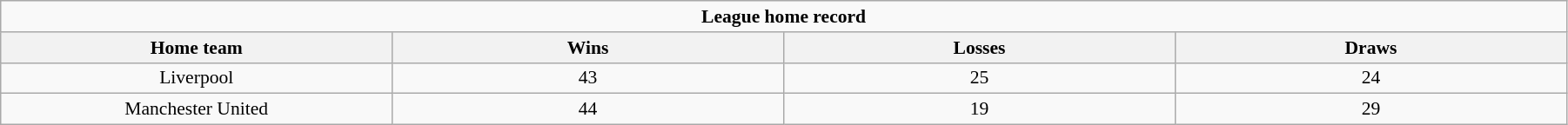<table class="wikitable" style="font-size:90%;width:95%;text-align:center">
<tr>
<td colspan="4"><strong>League home record</strong></td>
</tr>
<tr>
<th width=25%>Home team</th>
<th width=25%>Wins</th>
<th width=25%>Losses</th>
<th width=25%>Draws</th>
</tr>
<tr>
<td>Liverpool</td>
<td>43</td>
<td>25</td>
<td>24</td>
</tr>
<tr>
<td>Manchester United</td>
<td>44</td>
<td>19</td>
<td>29</td>
</tr>
</table>
